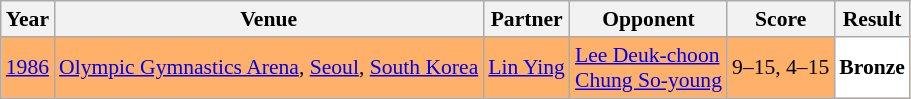<table class="sortable wikitable" style="font-size: 90%;">
<tr>
<th>Year</th>
<th>Venue</th>
<th>Partner</th>
<th>Opponent</th>
<th>Score</th>
<th>Result</th>
</tr>
<tr style="background:#FFB069">
<td align="center"><a href='#'>1986</a></td>
<td align="left"><a href='#'>Olympic Gymnastics Arena</a>, <a href='#'>Seoul</a>, <a href='#'>South Korea</a></td>
<td align="left"> <a href='#'>Lin Ying</a></td>
<td align="left"> <a href='#'>Lee Deuk-choon</a><br> <a href='#'>Chung So-young</a></td>
<td align="left">9–15, 4–15</td>
<td style="text-align:left; background: white"> <strong>Bronze</strong></td>
</tr>
</table>
